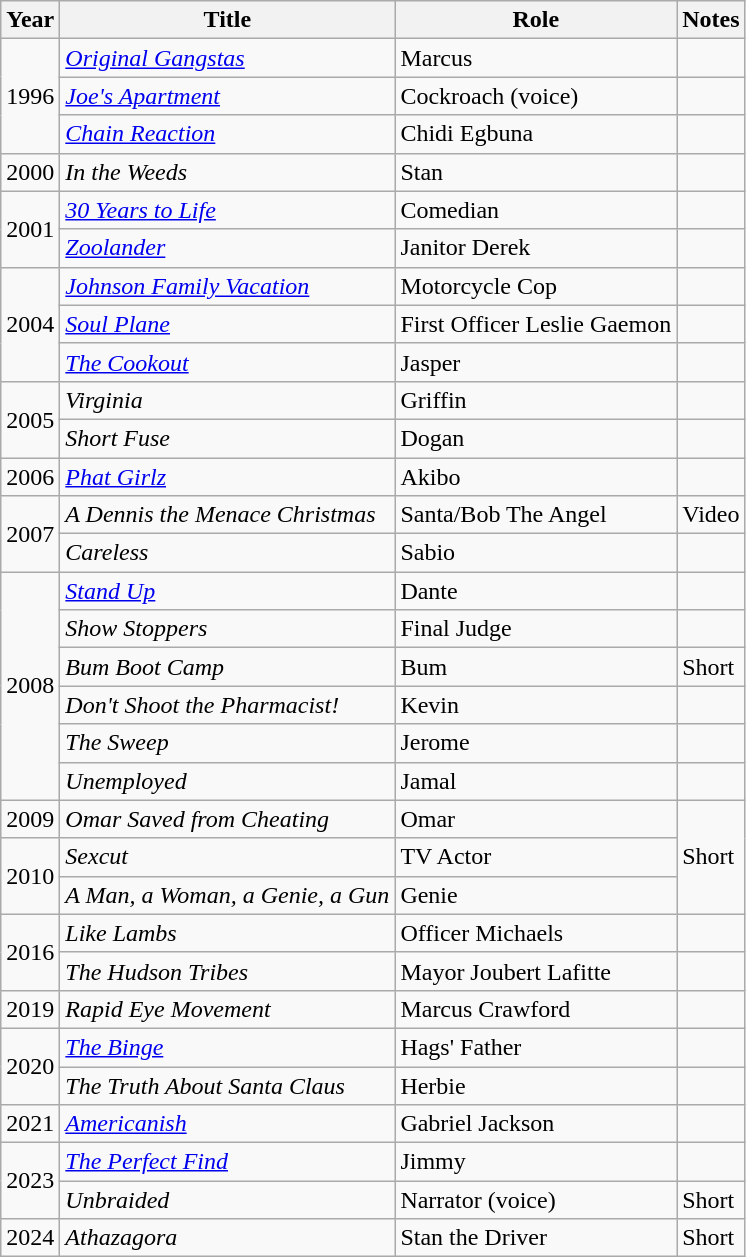<table class="wikitable plainrowheaders sortable" style="margin-right: 0;">
<tr>
<th>Year</th>
<th>Title</th>
<th>Role</th>
<th>Notes</th>
</tr>
<tr>
<td rowspan=3>1996</td>
<td><em><a href='#'>Original Gangstas</a></em></td>
<td>Marcus</td>
<td></td>
</tr>
<tr>
<td><em><a href='#'>Joe's Apartment</a></em></td>
<td>Cockroach (voice)</td>
<td></td>
</tr>
<tr>
<td><em><a href='#'>Chain Reaction</a></em></td>
<td>Chidi Egbuna</td>
<td></td>
</tr>
<tr>
<td>2000</td>
<td><em>In the Weeds</em></td>
<td>Stan</td>
<td></td>
</tr>
<tr>
<td rowspan=2>2001</td>
<td><em><a href='#'>30 Years to Life</a></em></td>
<td>Comedian</td>
<td></td>
</tr>
<tr>
<td><em><a href='#'>Zoolander</a></em></td>
<td>Janitor Derek</td>
<td></td>
</tr>
<tr>
<td rowspan=3>2004</td>
<td><em><a href='#'>Johnson Family Vacation</a></em></td>
<td>Motorcycle Cop</td>
<td></td>
</tr>
<tr>
<td><em><a href='#'>Soul Plane</a></em></td>
<td>First Officer Leslie Gaemon</td>
<td></td>
</tr>
<tr>
<td><em><a href='#'>The Cookout</a></em></td>
<td>Jasper</td>
<td></td>
</tr>
<tr>
<td rowspan=2>2005</td>
<td><em>Virginia</em></td>
<td>Griffin</td>
<td></td>
</tr>
<tr>
<td><em>Short Fuse</em></td>
<td>Dogan</td>
<td></td>
</tr>
<tr>
<td>2006</td>
<td><em><a href='#'>Phat Girlz</a></em></td>
<td>Akibo</td>
<td></td>
</tr>
<tr>
<td rowspan=2>2007</td>
<td><em>A Dennis the Menace Christmas</em></td>
<td>Santa/Bob The Angel</td>
<td>Video</td>
</tr>
<tr>
<td><em>Careless</em></td>
<td>Sabio</td>
<td></td>
</tr>
<tr>
<td rowspan=6>2008</td>
<td><em><a href='#'>Stand Up</a></em></td>
<td>Dante</td>
<td></td>
</tr>
<tr>
<td><em>Show Stoppers</em></td>
<td>Final Judge</td>
<td></td>
</tr>
<tr>
<td><em>Bum Boot Camp</em></td>
<td>Bum</td>
<td>Short</td>
</tr>
<tr>
<td><em>Don't Shoot the Pharmacist!</em></td>
<td>Kevin</td>
<td></td>
</tr>
<tr>
<td><em>The Sweep</em></td>
<td>Jerome</td>
<td></td>
</tr>
<tr>
<td><em>Unemployed</em></td>
<td>Jamal</td>
<td></td>
</tr>
<tr>
<td>2009</td>
<td><em>Omar Saved from Cheating</em></td>
<td>Omar</td>
<td rowspan="3">Short</td>
</tr>
<tr>
<td rowspan=2>2010</td>
<td><em>Sexcut</em></td>
<td>TV Actor</td>
</tr>
<tr>
<td><em>A Man, a Woman, a Genie, a Gun</em></td>
<td>Genie</td>
</tr>
<tr>
<td rowspan=2>2016</td>
<td><em>Like Lambs</em></td>
<td>Officer Michaels</td>
<td></td>
</tr>
<tr>
<td><em>The Hudson Tribes</em></td>
<td>Mayor Joubert Lafitte</td>
<td></td>
</tr>
<tr>
<td>2019</td>
<td><em>Rapid Eye Movement</em></td>
<td>Marcus Crawford</td>
<td></td>
</tr>
<tr>
<td rowspan=2>2020</td>
<td><em><a href='#'>The Binge</a></em></td>
<td>Hags' Father</td>
<td></td>
</tr>
<tr>
<td><em>The Truth About Santa Claus</em></td>
<td>Herbie</td>
<td></td>
</tr>
<tr>
<td>2021</td>
<td><em><a href='#'>Americanish</a></em></td>
<td>Gabriel Jackson</td>
<td></td>
</tr>
<tr>
<td rowspan=2>2023</td>
<td><em><a href='#'>The Perfect Find</a></em></td>
<td>Jimmy</td>
<td></td>
</tr>
<tr>
<td><em>Unbraided</em></td>
<td>Narrator (voice)</td>
<td>Short</td>
</tr>
<tr>
<td>2024</td>
<td><em>Athazagora</em></td>
<td>Stan the Driver</td>
<td>Short</td>
</tr>
</table>
